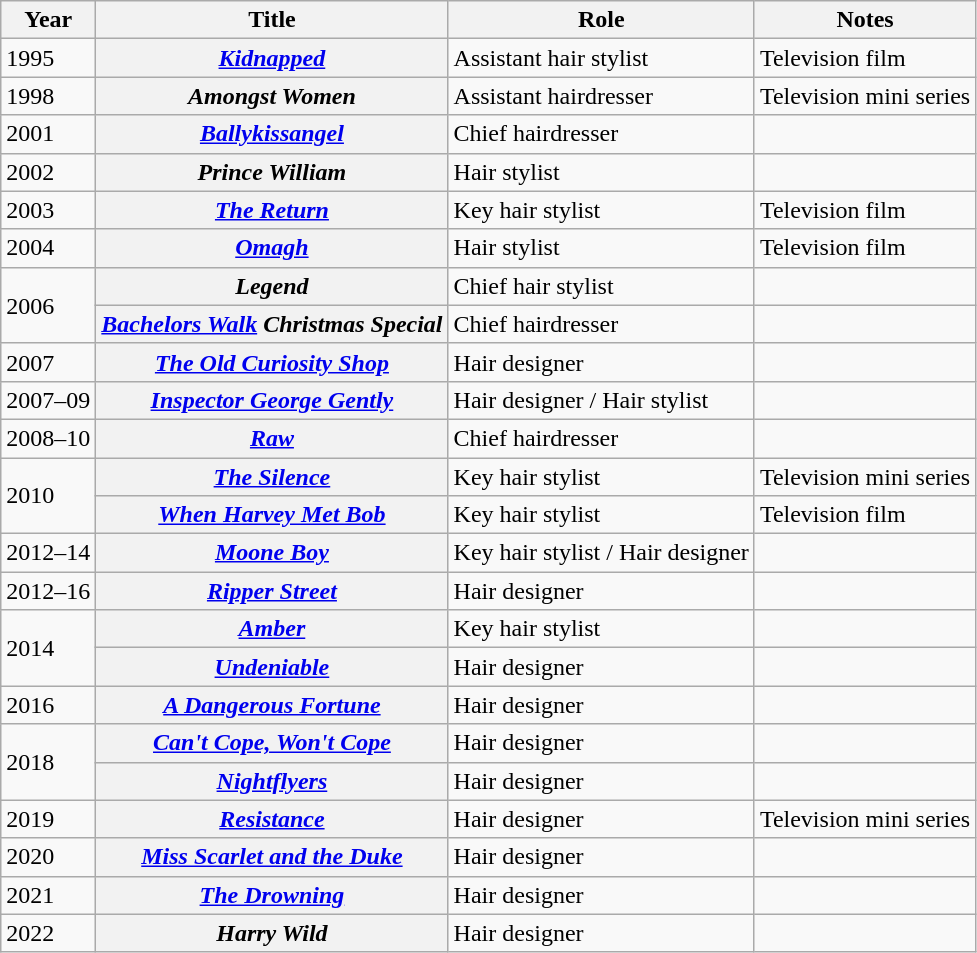<table class="wikitable plainrowheaders sortable">
<tr>
<th scope="col">Year</th>
<th scope="col">Title</th>
<th scope="col">Role</th>
<th scope="col" class="unsortable">Notes</th>
</tr>
<tr>
<td>1995</td>
<th scope="row"><em><a href='#'>Kidnapped</a></em></th>
<td>Assistant hair stylist</td>
<td>Television film</td>
</tr>
<tr>
<td>1998</td>
<th scope="row"><em>Amongst Women</em></th>
<td>Assistant hairdresser</td>
<td>Television mini series</td>
</tr>
<tr>
<td>2001</td>
<th scope="row"><em><a href='#'>Ballykissangel</a></em></th>
<td>Chief hairdresser</td>
<td></td>
</tr>
<tr>
<td>2002</td>
<th scope="row"><em>Prince William</em></th>
<td>Hair stylist</td>
<td></td>
</tr>
<tr>
<td>2003</td>
<th scope="row"><em><a href='#'>The Return</a></em></th>
<td>Key hair stylist</td>
<td>Television film</td>
</tr>
<tr>
<td>2004</td>
<th scope="row"><em><a href='#'>Omagh</a></em></th>
<td>Hair stylist</td>
<td>Television film</td>
</tr>
<tr>
<td rowspan=2>2006</td>
<th scope="row"><em>Legend</em></th>
<td>Chief hair stylist</td>
<td></td>
</tr>
<tr>
<th scope="row"><em><a href='#'>Bachelors Walk</a> Christmas Special</em></th>
<td>Chief hairdresser</td>
<td></td>
</tr>
<tr>
<td>2007</td>
<th scope="row"><em><a href='#'>The Old Curiosity Shop</a></em></th>
<td>Hair designer</td>
<td></td>
</tr>
<tr>
<td>2007–09</td>
<th scope="row"><em><a href='#'>Inspector George Gently</a></em></th>
<td>Hair designer / Hair stylist</td>
<td></td>
</tr>
<tr>
<td>2008–10</td>
<th scope="row"><em><a href='#'>Raw</a></em></th>
<td>Chief hairdresser</td>
<td></td>
</tr>
<tr>
<td rowspan=2>2010</td>
<th scope="row"><em><a href='#'>The Silence</a></em></th>
<td>Key hair stylist</td>
<td>Television mini series</td>
</tr>
<tr>
<th scope="row"><em><a href='#'>When Harvey Met Bob</a></em></th>
<td>Key hair stylist</td>
<td>Television film</td>
</tr>
<tr>
<td>2012–14</td>
<th scope="row"><em><a href='#'>Moone Boy</a></em></th>
<td>Key hair stylist / Hair designer</td>
<td></td>
</tr>
<tr>
<td>2012–16</td>
<th scope="row"><em><a href='#'>Ripper Street</a></em></th>
<td>Hair designer</td>
<td></td>
</tr>
<tr>
<td rowspan=2>2014</td>
<th scope="row"><em><a href='#'>Amber</a></em></th>
<td>Key hair stylist</td>
<td></td>
</tr>
<tr>
<th scope="row"><em><a href='#'>Undeniable</a></em></th>
<td>Hair designer</td>
<td></td>
</tr>
<tr>
<td>2016</td>
<th scope="row"><em><a href='#'>A Dangerous Fortune</a></em></th>
<td>Hair designer</td>
<td></td>
</tr>
<tr>
<td rowspan=2>2018</td>
<th scope="row"><em><a href='#'>Can't Cope, Won't Cope</a></em></th>
<td>Hair designer</td>
<td></td>
</tr>
<tr>
<th scope="row"><em><a href='#'>Nightflyers</a></em></th>
<td>Hair designer</td>
<td></td>
</tr>
<tr>
<td>2019</td>
<th scope="row"><em><a href='#'>Resistance</a></em></th>
<td>Hair designer</td>
<td>Television mini series</td>
</tr>
<tr>
<td>2020</td>
<th scope="row"><em><a href='#'>Miss Scarlet and the Duke</a></em></th>
<td>Hair designer</td>
<td></td>
</tr>
<tr>
<td>2021</td>
<th scope="row"><em><a href='#'>The Drowning</a></em></th>
<td>Hair designer</td>
<td></td>
</tr>
<tr>
<td>2022</td>
<th scope="row"><em>Harry Wild</em></th>
<td>Hair designer</td>
<td></td>
</tr>
</table>
